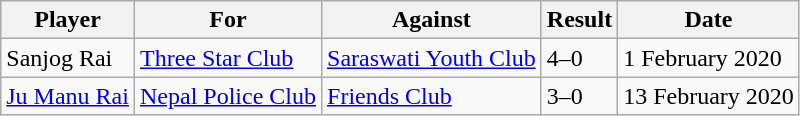<table class="wikitable">
<tr>
<th>Player</th>
<th>For</th>
<th>Against</th>
<th>Result</th>
<th>Date</th>
</tr>
<tr>
<td> Sanjog Rai</td>
<td><a href='#'>Three Star Club</a></td>
<td><a href='#'>Saraswati Youth Club</a></td>
<td>4–0</td>
<td>1 February 2020</td>
</tr>
<tr>
<td> <a href='#'>Ju Manu Rai</a></td>
<td><a href='#'>Nepal Police Club</a></td>
<td><a href='#'>Friends Club</a></td>
<td>3–0</td>
<td>13 February 2020</td>
</tr>
</table>
